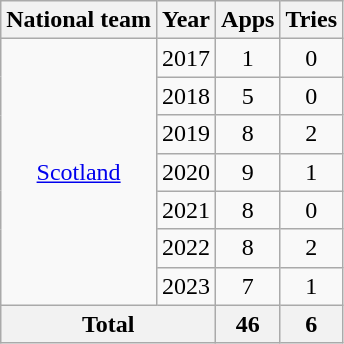<table class=wikitable style="text-align:center">
<tr>
<th>National team</th>
<th>Year</th>
<th>Apps</th>
<th>Tries</th>
</tr>
<tr>
<td rowspan="7"><a href='#'>Scotland</a></td>
<td>2017</td>
<td>1</td>
<td>0</td>
</tr>
<tr>
<td>2018</td>
<td>5</td>
<td>0</td>
</tr>
<tr>
<td>2019</td>
<td>8</td>
<td>2</td>
</tr>
<tr>
<td>2020</td>
<td>9</td>
<td>1</td>
</tr>
<tr>
<td>2021</td>
<td>8</td>
<td>0</td>
</tr>
<tr>
<td>2022</td>
<td>8</td>
<td>2</td>
</tr>
<tr>
<td>2023</td>
<td>7</td>
<td>1</td>
</tr>
<tr>
<th colspan="2">Total</th>
<th>46</th>
<th>6</th>
</tr>
</table>
